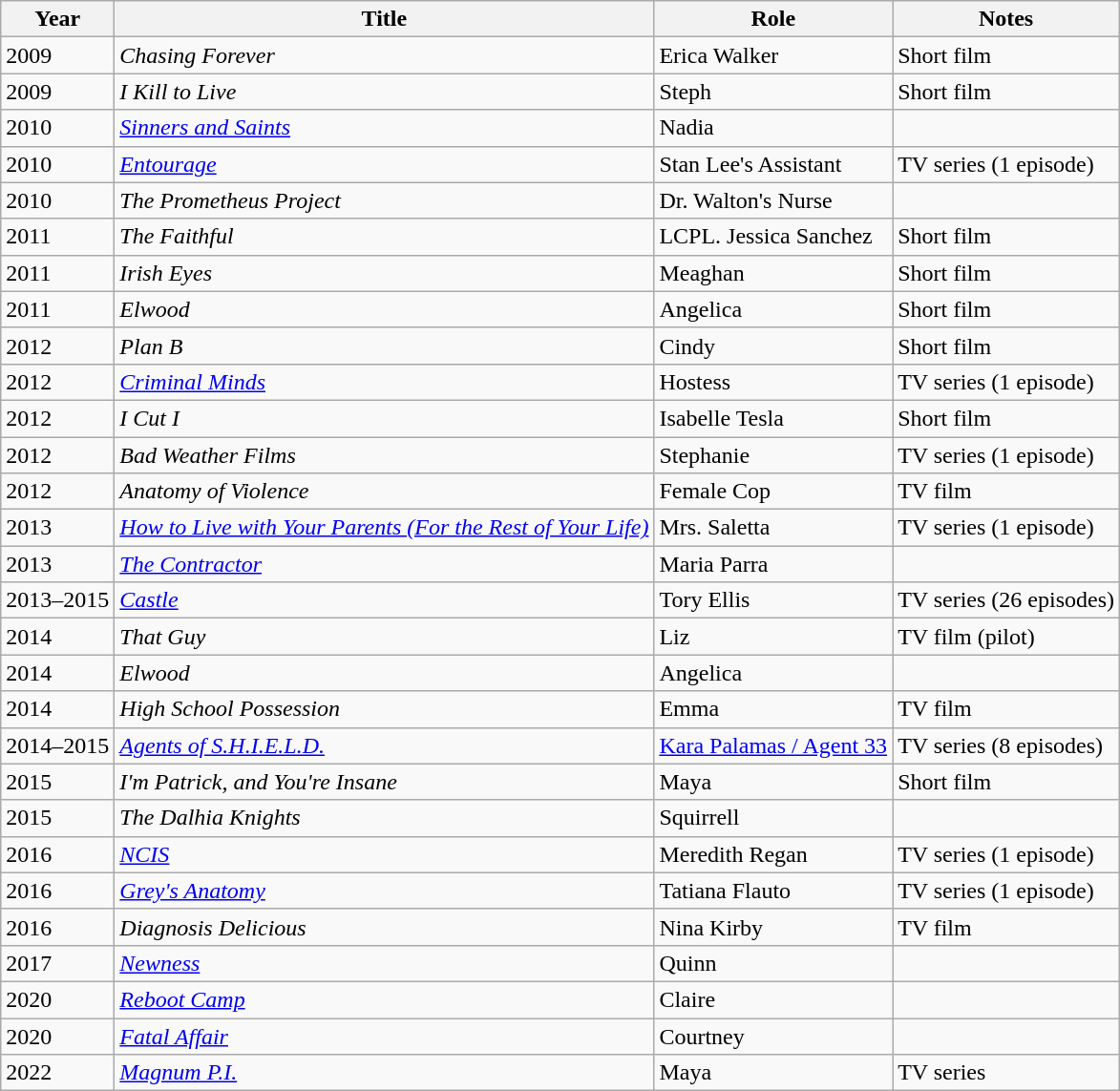<table class="wikitable sortable">
<tr>
<th>Year</th>
<th>Title</th>
<th>Role</th>
<th class="unsortable">Notes</th>
</tr>
<tr>
<td>2009</td>
<td><em>Chasing Forever</em></td>
<td>Erica Walker</td>
<td>Short film</td>
</tr>
<tr>
<td>2009</td>
<td><em>I Kill to Live</em></td>
<td>Steph</td>
<td>Short film</td>
</tr>
<tr>
<td>2010</td>
<td><em><a href='#'>Sinners and Saints</a></em></td>
<td>Nadia</td>
<td></td>
</tr>
<tr>
<td>2010</td>
<td><em><a href='#'>Entourage</a></em></td>
<td>Stan Lee's Assistant</td>
<td>TV series (1 episode)</td>
</tr>
<tr>
<td>2010</td>
<td><em>The Prometheus Project</em></td>
<td>Dr. Walton's Nurse</td>
<td></td>
</tr>
<tr>
<td>2011</td>
<td><em>The Faithful</em></td>
<td>LCPL. Jessica Sanchez</td>
<td>Short film</td>
</tr>
<tr>
<td>2011</td>
<td><em>Irish Eyes</em></td>
<td>Meaghan</td>
<td>Short film</td>
</tr>
<tr>
<td>2011</td>
<td><em>Elwood</em></td>
<td>Angelica</td>
<td>Short film</td>
</tr>
<tr>
<td>2012</td>
<td><em>Plan B</em></td>
<td>Cindy</td>
<td>Short film</td>
</tr>
<tr>
<td>2012</td>
<td><em><a href='#'>Criminal Minds</a></em></td>
<td>Hostess</td>
<td>TV series (1 episode)</td>
</tr>
<tr>
<td>2012</td>
<td><em>I Cut I </em></td>
<td>Isabelle Tesla</td>
<td>Short film</td>
</tr>
<tr>
<td>2012</td>
<td><em>Bad Weather Films</em></td>
<td>Stephanie</td>
<td>TV series (1 episode)</td>
</tr>
<tr>
<td>2012</td>
<td><em>Anatomy of Violence</em></td>
<td>Female Cop</td>
<td>TV film</td>
</tr>
<tr>
<td>2013</td>
<td><em><a href='#'>How to Live with Your Parents (For the Rest of Your Life)</a></em></td>
<td>Mrs. Saletta</td>
<td>TV series (1 episode)</td>
</tr>
<tr>
<td>2013</td>
<td><em><a href='#'>The Contractor</a></em></td>
<td>Maria Parra</td>
<td></td>
</tr>
<tr>
<td>2013–2015</td>
<td><em><a href='#'>Castle</a></em></td>
<td>Tory Ellis</td>
<td>TV series (26 episodes)</td>
</tr>
<tr>
<td>2014</td>
<td><em>That Guy</em></td>
<td>Liz</td>
<td>TV film (pilot)</td>
</tr>
<tr>
<td>2014</td>
<td><em>Elwood</em></td>
<td>Angelica</td>
<td></td>
</tr>
<tr>
<td>2014</td>
<td><em>High School Possession</em></td>
<td>Emma</td>
<td>TV film</td>
</tr>
<tr>
<td>2014–2015</td>
<td><em><a href='#'>Agents of S.H.I.E.L.D.</a></em></td>
<td><a href='#'>Kara Palamas / Agent 33</a></td>
<td>TV series (8 episodes)</td>
</tr>
<tr>
<td>2015</td>
<td><em>I'm Patrick, and You're Insane</em></td>
<td>Maya</td>
<td>Short film</td>
</tr>
<tr>
<td>2015</td>
<td><em>The Dalhia Knights</em></td>
<td>Squirrell</td>
<td></td>
</tr>
<tr>
<td>2016</td>
<td><em><a href='#'>NCIS</a></em></td>
<td>Meredith Regan</td>
<td>TV series (1 episode)</td>
</tr>
<tr>
<td>2016</td>
<td><em><a href='#'>Grey's Anatomy</a></em></td>
<td>Tatiana Flauto</td>
<td>TV series (1 episode)</td>
</tr>
<tr>
<td>2016</td>
<td><em>Diagnosis Delicious</em></td>
<td>Nina Kirby</td>
<td>TV film</td>
</tr>
<tr>
<td>2017</td>
<td><em><a href='#'>Newness</a></em></td>
<td>Quinn</td>
<td></td>
</tr>
<tr>
<td>2020</td>
<td><em><a href='#'>Reboot Camp</a></em></td>
<td>Claire</td>
<td></td>
</tr>
<tr>
<td>2020</td>
<td><em><a href='#'>Fatal Affair</a></em></td>
<td>Courtney</td>
<td></td>
</tr>
<tr>
<td>2022</td>
<td><em><a href='#'>Magnum P.I.</a></em></td>
<td>Maya</td>
<td>TV series</td>
</tr>
</table>
